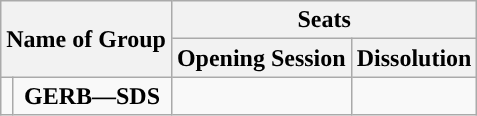<table class="wikitable">
<tr>
<th colspan="2" rowspan="2">Name of Group</th>
<th colspan="2">Seats</th>
</tr>
<tr>
<th>Opening Session</th>
<th>Dissolution</th>
</tr>
<tr>
<td style="color:inherit;background:"></td>
<td style="text-align:center"><strong>GERB—SDS</strong></td>
<td></td>
<td></td>
</tr>
</table>
